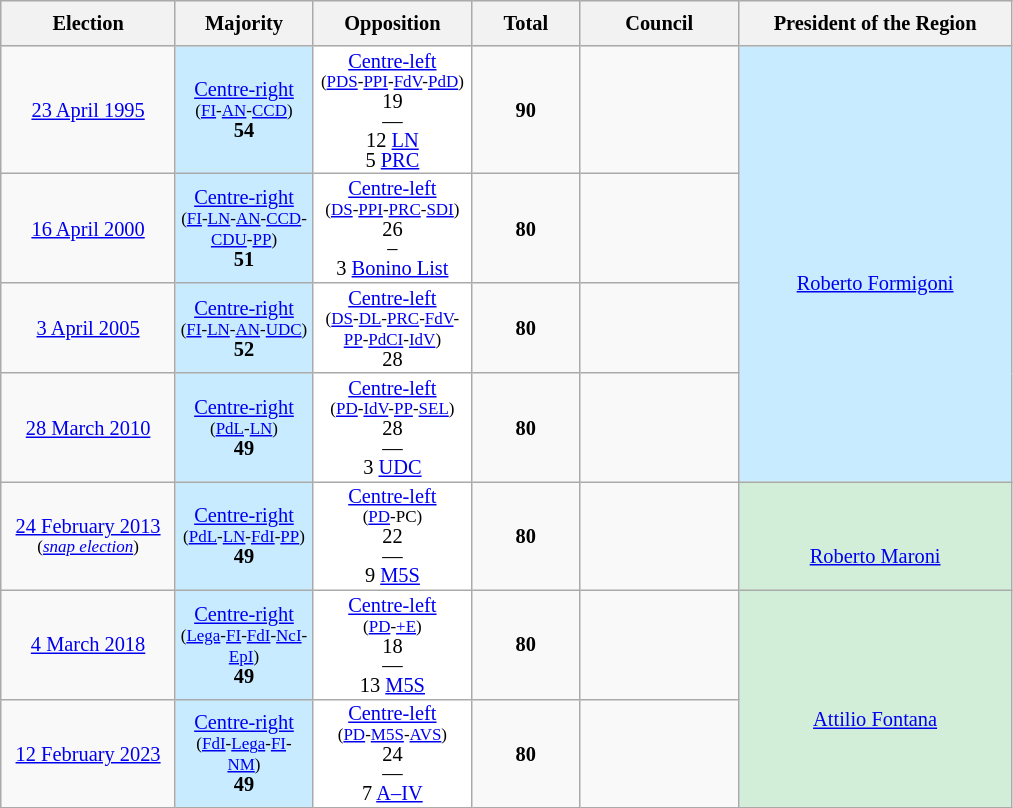<table class="wikitable" style="text-align:center;font-size:85%;line-height:13px">
<tr style="height:30px; background-color:#E9E9E9">
<th style="width:110px;">Election</th>
<th style="width:85px;">Majority</th>
<th style="width:100px;">Opposition</th>
<th style="width:65px;">Total</th>
<th style="width:100px;">Council</th>
<th style="width:175px;">President of the Region</th>
</tr>
<tr>
<td><a href='#'>23 April 1995</a></td>
<td style="background:#C8EBFF; text-align:center;"><a href='#'>Centre-right</a><br><small>(<a href='#'>FI</a>-<a href='#'>AN</a>-<a href='#'>CCD</a>)</small><br><strong>54</strong></td>
<td style="background:white; text-align:center;"><a href='#'>Centre-left</a><br><small>(<a href='#'>PDS</a>-<a href='#'>PPI</a>-<a href='#'>FdV</a>-<a href='#'>PdD</a>)</small><br>19<br>—<br>12 <a href='#'>LN</a><br>5 <a href='#'>PRC</a></td>
<td><strong>90</strong></td>
<td></td>
<td rowspan="4" style="background:#C8EBFF; text-align:centre;"><br><br><a href='#'>Roberto Formigoni</a></td>
</tr>
<tr>
<td><a href='#'>16 April 2000</a></td>
<td style="background:#C8EBFF; text-align:center;"><a href='#'>Centre-right</a><br><small>(<a href='#'>FI</a>-<a href='#'>LN</a>-<a href='#'>AN</a>-<a href='#'>CCD</a>-<a href='#'>CDU</a>-<a href='#'>PP</a>)</small><br><strong>51</strong></td>
<td style="background:white; text-align:center;"><a href='#'>Centre-left</a><br><small>(<a href='#'>DS</a>-<a href='#'>PPI</a>-<a href='#'>PRC</a>-<a href='#'>SDI</a>)</small><br>26<br>–<br>3 <a href='#'>Bonino List</a></td>
<td><strong>80</strong></td>
<td></td>
</tr>
<tr>
<td><a href='#'>3 April 2005</a></td>
<td style="background:#C8EBFF; text-align:center;"><a href='#'>Centre-right</a><br><small>(<a href='#'>FI</a>-<a href='#'>LN</a>-<a href='#'>AN</a>-<a href='#'>UDC</a>)</small><br><strong>52</strong></td>
<td style="background:white; text-align:center;"><a href='#'>Centre-left</a><br><small>(<a href='#'>DS</a>-<a href='#'>DL</a>-<a href='#'>PRC</a>-<a href='#'>FdV</a>-<a href='#'>PP</a>-<a href='#'>PdCI</a>-<a href='#'>IdV</a>)</small><br>28</td>
<td><strong>80</strong></td>
<td></td>
</tr>
<tr>
<td><a href='#'>28 March 2010</a></td>
<td style="background:#C8EBFF; text-align:center;"><a href='#'>Centre-right</a><br><small>(<a href='#'>PdL</a>-<a href='#'>LN</a>)</small><br><strong>49</strong></td>
<td style="background:white; text-align:center;"><a href='#'>Centre-left</a><br><small>(<a href='#'>PD</a>-<a href='#'>IdV</a>-<a href='#'>PP</a>-<a href='#'>SEL</a>)</small><br>28<br>—<br>3 <a href='#'>UDC</a></td>
<td><strong>80</strong></td>
<td></td>
</tr>
<tr>
<td><a href='#'>24 February 2013</a><br><small>(<em><a href='#'>snap election</a></em>)</small></td>
<td style="background:#C8EBFF; text-align:center;"><a href='#'>Centre-right</a><br><small>(<a href='#'>PdL</a>-<a href='#'>LN</a>-<a href='#'>FdI</a>-<a href='#'>PP</a>)</small><br><strong>49</strong></td>
<td style="background:white; text-align:center;"><a href='#'>Centre-left</a><br><small>(<a href='#'>PD</a>-PC)</small><br>22<br>—<br>9 <a href='#'>M5S</a></td>
<td><strong>80</strong></td>
<td></td>
<td style="background:#D2EED9; text-align:centre;"><br><br><a href='#'>Roberto Maroni</a></td>
</tr>
<tr>
<td><a href='#'>4 March 2018</a></td>
<td style="background:#C8EBFF; text-align:center;"><a href='#'>Centre-right</a><br><small>(<a href='#'>Lega</a>-<a href='#'>FI</a>-<a href='#'>FdI</a>-<a href='#'>NcI</a>-<a href='#'>EpI</a>)</small><br><strong>49</strong></td>
<td style="background:white; text-align:center;"><a href='#'>Centre-left</a><br><small>(<a href='#'>PD</a>-<a href='#'>+E</a>)</small><br>18<br>—<br>13 <a href='#'>M5S</a></td>
<td><strong>80</strong></td>
<td></td>
<td rowspan="2" style="background:#D2EED9; text-align:centre;"><br><br><a href='#'>Attilio Fontana</a></td>
</tr>
<tr>
<td><a href='#'>12 February 2023</a></td>
<td style="background:#C8EBFF; text-align:center;"><a href='#'>Centre-right</a><br><small>(<a href='#'>FdI</a>-<a href='#'>Lega</a>-<a href='#'>FI</a>-<a href='#'>NM</a>)</small><br><strong>49</strong></td>
<td style="background:white; text-align:center;"><a href='#'>Centre-left</a><br><small>(<a href='#'>PD</a>-<a href='#'>M5S</a>-<a href='#'>AVS</a>)</small><br>24<br>—<br>7 <a href='#'>A–IV</a></td>
<td><strong>80</strong></td>
<td></td>
</tr>
</table>
